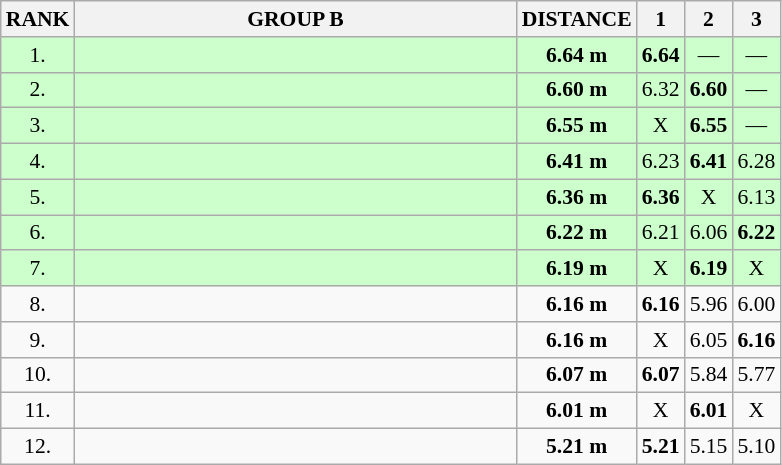<table class="wikitable" style="border-collapse: collapse; font-size: 90%;">
<tr>
<th>RANK</th>
<th style="width: 20em">GROUP B</th>
<th style="width: 5em">DISTANCE</th>
<th>1</th>
<th>2</th>
<th>3</th>
</tr>
<tr style="background:#ccffcc;">
<td align="center">1.</td>
<td></td>
<td align="center"><strong>6.64 m</strong></td>
<td><strong>6.64</strong></td>
<td align="center">—</td>
<td align="center">—</td>
</tr>
<tr style="background:#ccffcc;">
<td align="center">2.</td>
<td></td>
<td align="center"><strong>6.60 m</strong></td>
<td align="center">6.32</td>
<td><strong>6.60</strong></td>
<td align="center">—</td>
</tr>
<tr style="background:#ccffcc;">
<td align="center">3.</td>
<td></td>
<td align="center"><strong>6.55 m</strong></td>
<td align="center">X</td>
<td><strong>6.55</strong></td>
<td align="center">—</td>
</tr>
<tr style="background:#ccffcc;">
<td align="center">4.</td>
<td></td>
<td align="center"><strong>6.41 m</strong></td>
<td>6.23</td>
<td><strong>6.41</strong></td>
<td>6.28</td>
</tr>
<tr style="background:#ccffcc;">
<td align="center">5.</td>
<td></td>
<td align="center"><strong>6.36 m</strong></td>
<td><strong>6.36</strong></td>
<td align="center">X</td>
<td>6.13</td>
</tr>
<tr style="background:#ccffcc;">
<td align="center">6.</td>
<td></td>
<td align="center"><strong>6.22 m</strong></td>
<td>6.21</td>
<td>6.06</td>
<td><strong>6.22</strong></td>
</tr>
<tr style="background:#ccffcc;">
<td align="center">7.</td>
<td></td>
<td align="center"><strong>6.19 m</strong></td>
<td align="center">X</td>
<td><strong>6.19</strong></td>
<td align="center">X</td>
</tr>
<tr>
<td align="center">8.</td>
<td></td>
<td align="center"><strong>6.16 m</strong></td>
<td><strong>6.16</strong></td>
<td>5.96</td>
<td>6.00</td>
</tr>
<tr>
<td align="center">9.</td>
<td></td>
<td align="center"><strong>6.16 m</strong></td>
<td align="center">X</td>
<td>6.05</td>
<td><strong>6.16</strong></td>
</tr>
<tr>
<td align="center">10.</td>
<td></td>
<td align="center"><strong>6.07 m</strong></td>
<td><strong>6.07</strong></td>
<td>5.84</td>
<td>5.77</td>
</tr>
<tr>
<td align="center">11.</td>
<td></td>
<td align="center"><strong>6.01 m</strong></td>
<td align="center">X</td>
<td><strong>6.01</strong></td>
<td align="center">X</td>
</tr>
<tr>
<td align="center">12.</td>
<td></td>
<td align="center"><strong>5.21 m</strong></td>
<td><strong>5.21</strong></td>
<td>5.15</td>
<td>5.10</td>
</tr>
</table>
